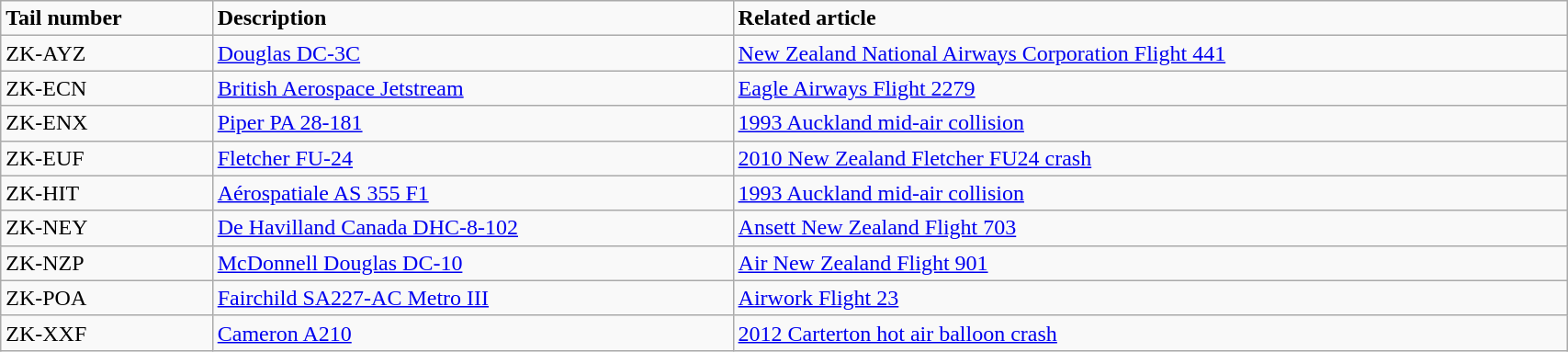<table class="wikitable" width="90%">
<tr>
<td><strong>Tail number</strong></td>
<td><strong>Description</strong></td>
<td><strong>Related article</strong></td>
</tr>
<tr>
<td>ZK-AYZ</td>
<td><a href='#'>Douglas DC-3C</a></td>
<td><a href='#'>New Zealand National Airways Corporation Flight 441</a></td>
</tr>
<tr>
<td>ZK-ECN</td>
<td><a href='#'>British Aerospace Jetstream</a></td>
<td><a href='#'>Eagle Airways Flight 2279</a></td>
</tr>
<tr>
<td>ZK-ENX</td>
<td><a href='#'>Piper PA 28-181</a></td>
<td><a href='#'>1993 Auckland mid-air collision</a></td>
</tr>
<tr>
<td>ZK-EUF</td>
<td><a href='#'>Fletcher FU-24</a></td>
<td><a href='#'>2010 New Zealand Fletcher FU24 crash</a></td>
</tr>
<tr>
<td>ZK-HIT</td>
<td><a href='#'>Aérospatiale AS 355 F1</a></td>
<td><a href='#'>1993 Auckland mid-air collision</a></td>
</tr>
<tr>
<td>ZK-NEY</td>
<td><a href='#'>De Havilland Canada DHC-8-102</a></td>
<td><a href='#'>Ansett New Zealand Flight 703</a></td>
</tr>
<tr>
<td>ZK-NZP</td>
<td><a href='#'>McDonnell Douglas DC-10</a></td>
<td><a href='#'>Air New Zealand Flight 901</a></td>
</tr>
<tr>
<td>ZK-POA</td>
<td><a href='#'>Fairchild SA227-AC Metro III</a></td>
<td><a href='#'>Airwork Flight 23</a></td>
</tr>
<tr>
<td>ZK-XXF</td>
<td><a href='#'>Cameron A210</a></td>
<td><a href='#'>2012 Carterton hot air balloon crash</a></td>
</tr>
</table>
